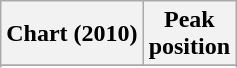<table class="wikitable sortable">
<tr>
<th>Chart (2010)</th>
<th>Peak<br>position</th>
</tr>
<tr>
</tr>
<tr>
</tr>
</table>
